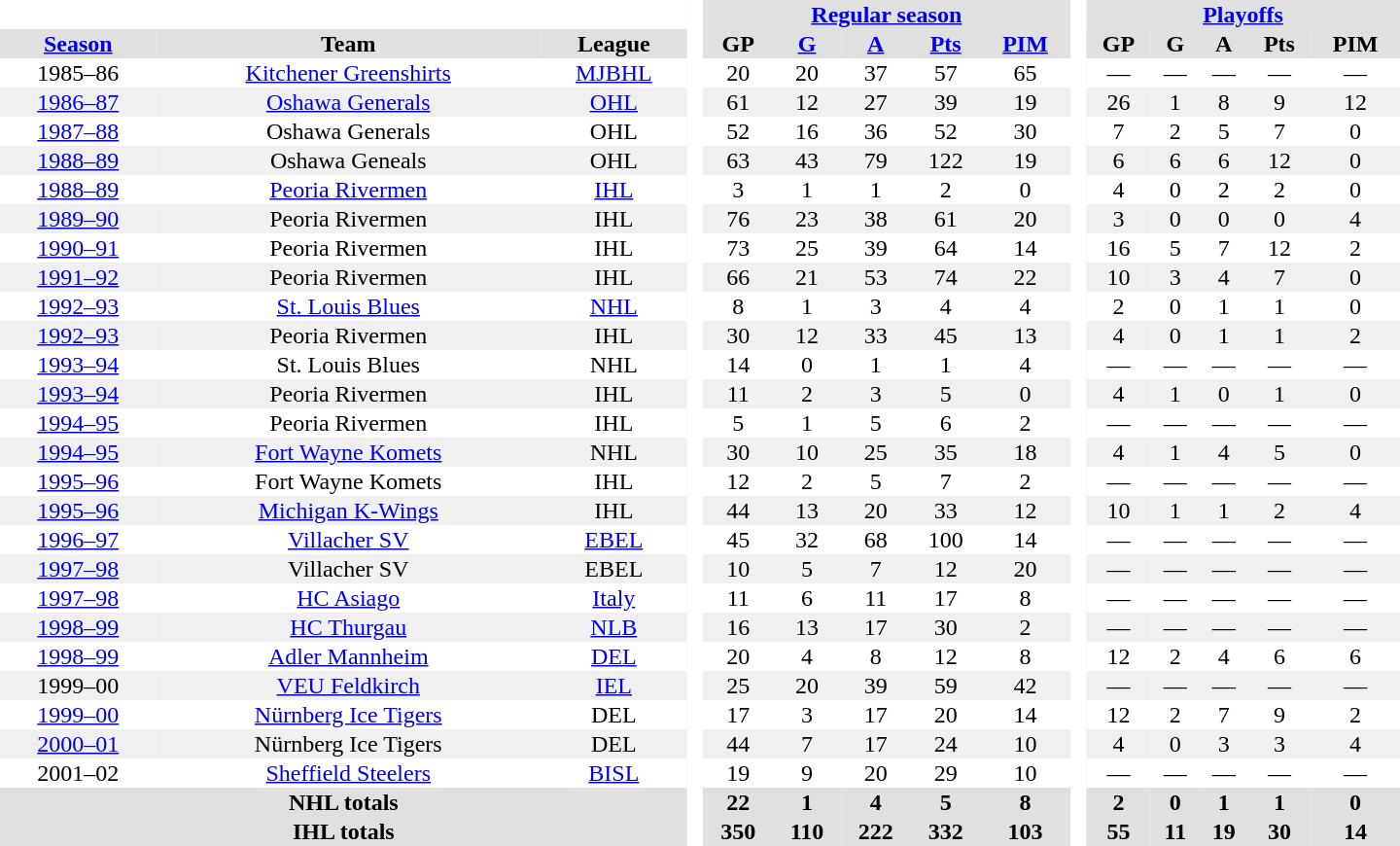<table border="0" cellpadding="1" cellspacing="0" style="text-align:center; width:60em">
<tr bgcolor="#e0e0e0">
<th colspan="3" bgcolor="#ffffff"> </th>
<th rowspan="99" bgcolor="#ffffff"> </th>
<th colspan="5"><a href='#'>Regular season</a></th>
<th rowspan="99" bgcolor="#ffffff"> </th>
<th colspan="5"><a href='#'>Playoffs</a></th>
</tr>
<tr bgcolor="#e0e0e0">
<th><a href='#'>Season</a></th>
<th>Team</th>
<th>League</th>
<th>GP</th>
<th><a href='#'>G</a></th>
<th><a href='#'>A</a></th>
<th><a href='#'>Pts</a></th>
<th><a href='#'>PIM</a></th>
<th>GP</th>
<th>G</th>
<th>A</th>
<th>Pts</th>
<th>PIM</th>
</tr>
<tr>
<td>1985–86</td>
<td><a href='#'>Kitchener Greenshirts</a></td>
<td><a href='#'>MJBHL</a></td>
<td>20</td>
<td>20</td>
<td>37</td>
<td>57</td>
<td>65</td>
<td>—</td>
<td>—</td>
<td>—</td>
<td>—</td>
<td>—</td>
</tr>
<tr bgcolor="#f0f0f0">
<td><a href='#'>1986–87</a></td>
<td><a href='#'>Oshawa Generals</a></td>
<td><a href='#'>OHL</a></td>
<td>61</td>
<td>12</td>
<td>27</td>
<td>39</td>
<td>19</td>
<td>26</td>
<td>1</td>
<td>8</td>
<td>9</td>
<td>12</td>
</tr>
<tr>
<td><a href='#'>1987–88</a></td>
<td>Oshawa Generals</td>
<td>OHL</td>
<td>52</td>
<td>16</td>
<td>36</td>
<td>52</td>
<td>30</td>
<td>7</td>
<td>2</td>
<td>5</td>
<td>7</td>
<td>0</td>
</tr>
<tr bgcolor="#f0f0f0">
<td><a href='#'>1988–89</a></td>
<td>Oshawa Geneals</td>
<td>OHL</td>
<td>63</td>
<td>43</td>
<td>79</td>
<td>122</td>
<td>19</td>
<td>6</td>
<td>6</td>
<td>6</td>
<td>12</td>
<td>0</td>
</tr>
<tr>
<td><a href='#'>1988–89</a></td>
<td><a href='#'>Peoria Rivermen</a></td>
<td><a href='#'>IHL</a></td>
<td>3</td>
<td>1</td>
<td>1</td>
<td>2</td>
<td>0</td>
<td>4</td>
<td>0</td>
<td>2</td>
<td>2</td>
<td>0</td>
</tr>
<tr bgcolor="#f0f0f0">
<td><a href='#'>1989–90</a></td>
<td>Peoria Rivermen</td>
<td>IHL</td>
<td>76</td>
<td>23</td>
<td>38</td>
<td>61</td>
<td>20</td>
<td>3</td>
<td>0</td>
<td>0</td>
<td>0</td>
<td>4</td>
</tr>
<tr>
<td><a href='#'>1990–91</a></td>
<td>Peoria Rivermen</td>
<td>IHL</td>
<td>73</td>
<td>25</td>
<td>39</td>
<td>64</td>
<td>14</td>
<td>16</td>
<td>5</td>
<td>7</td>
<td>12</td>
<td>2</td>
</tr>
<tr bgcolor="#f0f0f0">
<td><a href='#'>1991–92</a></td>
<td>Peoria Rivermen</td>
<td>IHL</td>
<td>66</td>
<td>21</td>
<td>53</td>
<td>74</td>
<td>22</td>
<td>10</td>
<td>3</td>
<td>4</td>
<td>7</td>
<td>0</td>
</tr>
<tr>
<td><a href='#'>1992–93</a></td>
<td><a href='#'>St. Louis Blues</a></td>
<td><a href='#'>NHL</a></td>
<td>8</td>
<td>1</td>
<td>3</td>
<td>4</td>
<td>4</td>
<td>2</td>
<td>0</td>
<td>1</td>
<td>1</td>
<td>0</td>
</tr>
<tr bgcolor="#f0f0f0">
<td><a href='#'>1992–93</a></td>
<td>Peoria Rivermen</td>
<td>IHL</td>
<td>30</td>
<td>12</td>
<td>33</td>
<td>45</td>
<td>13</td>
<td>4</td>
<td>0</td>
<td>1</td>
<td>1</td>
<td>2</td>
</tr>
<tr>
<td><a href='#'>1993–94</a></td>
<td>St. Louis Blues</td>
<td>NHL</td>
<td>14</td>
<td>0</td>
<td>1</td>
<td>1</td>
<td>4</td>
<td>—</td>
<td>—</td>
<td>—</td>
<td>—</td>
<td>—</td>
</tr>
<tr bgcolor="#f0f0f0">
<td><a href='#'>1993–94</a></td>
<td>Peoria Rivermen</td>
<td>IHL</td>
<td>11</td>
<td>2</td>
<td>3</td>
<td>5</td>
<td>0</td>
<td>4</td>
<td>1</td>
<td>0</td>
<td>1</td>
<td>0</td>
</tr>
<tr>
<td><a href='#'>1994–95</a></td>
<td>Peoria Rivermen</td>
<td>IHL</td>
<td>5</td>
<td>1</td>
<td>5</td>
<td>6</td>
<td>2</td>
<td>—</td>
<td>—</td>
<td>—</td>
<td>—</td>
<td>—</td>
</tr>
<tr bgcolor="#f0f0f0">
<td><a href='#'>1994–95</a></td>
<td><a href='#'>Fort Wayne Komets</a></td>
<td>NHL</td>
<td>30</td>
<td>10</td>
<td>25</td>
<td>35</td>
<td>18</td>
<td>4</td>
<td>1</td>
<td>4</td>
<td>5</td>
<td>0</td>
</tr>
<tr>
<td><a href='#'>1995–96</a></td>
<td>Fort Wayne Komets</td>
<td>IHL</td>
<td>12</td>
<td>2</td>
<td>5</td>
<td>7</td>
<td>2</td>
<td>—</td>
<td>—</td>
<td>—</td>
<td>—</td>
<td>—</td>
</tr>
<tr bgcolor="#f0f0f0">
<td><a href='#'>1995–96</a></td>
<td><a href='#'>Michigan K-Wings</a></td>
<td>IHL</td>
<td>44</td>
<td>13</td>
<td>20</td>
<td>33</td>
<td>12</td>
<td>10</td>
<td>1</td>
<td>1</td>
<td>2</td>
<td>4</td>
</tr>
<tr>
<td><a href='#'>1996–97</a></td>
<td><a href='#'>Villacher SV</a></td>
<td><a href='#'>EBEL</a></td>
<td>45</td>
<td>32</td>
<td>68</td>
<td>100</td>
<td>14</td>
<td>—</td>
<td>—</td>
<td>—</td>
<td>—</td>
<td>—</td>
</tr>
<tr bgcolor="#f0f0f0">
<td><a href='#'>1997–98</a></td>
<td>Villacher SV</td>
<td>EBEL</td>
<td>10</td>
<td>5</td>
<td>7</td>
<td>12</td>
<td>20</td>
<td>—</td>
<td>—</td>
<td>—</td>
<td>—</td>
<td>—</td>
</tr>
<tr>
<td><a href='#'>1997–98</a></td>
<td><a href='#'>HC Asiago</a></td>
<td><a href='#'>Italy</a></td>
<td>11</td>
<td>6</td>
<td>11</td>
<td>17</td>
<td>8</td>
<td>—</td>
<td>—</td>
<td>—</td>
<td>—</td>
<td>—</td>
</tr>
<tr bgcolor="#f0f0f0">
<td><a href='#'>1998–99</a></td>
<td><a href='#'>HC Thurgau</a></td>
<td><a href='#'>NLB</a></td>
<td>16</td>
<td>13</td>
<td>17</td>
<td>30</td>
<td>2</td>
<td>—</td>
<td>—</td>
<td>—</td>
<td>—</td>
<td>—</td>
</tr>
<tr>
<td><a href='#'>1998–99</a></td>
<td><a href='#'>Adler Mannheim</a></td>
<td><a href='#'>DEL</a></td>
<td>20</td>
<td>4</td>
<td>8</td>
<td>12</td>
<td>8</td>
<td>12</td>
<td>2</td>
<td>4</td>
<td>6</td>
<td>6</td>
</tr>
<tr bgcolor="#f0f0f0">
<td>1999–00</td>
<td><a href='#'>VEU Feldkirch</a></td>
<td><a href='#'>IEL</a></td>
<td>25</td>
<td>20</td>
<td>39</td>
<td>59</td>
<td>42</td>
<td>—</td>
<td>—</td>
<td>—</td>
<td>—</td>
<td>—</td>
</tr>
<tr>
<td><a href='#'>1999–00</a></td>
<td><a href='#'>Nürnberg Ice Tigers</a></td>
<td>DEL</td>
<td>17</td>
<td>3</td>
<td>17</td>
<td>20</td>
<td>14</td>
<td>12</td>
<td>2</td>
<td>7</td>
<td>9</td>
<td>2</td>
</tr>
<tr bgcolor="#f0f0f0">
<td><a href='#'>2000–01</a></td>
<td>Nürnberg Ice Tigers</td>
<td>DEL</td>
<td>44</td>
<td>7</td>
<td>17</td>
<td>24</td>
<td>10</td>
<td>4</td>
<td>0</td>
<td>3</td>
<td>3</td>
<td>4</td>
</tr>
<tr>
<td>2001–02</td>
<td><a href='#'>Sheffield Steelers</a></td>
<td><a href='#'>BISL</a></td>
<td>19</td>
<td>9</td>
<td>20</td>
<td>29</td>
<td>10</td>
<td>—</td>
<td>—</td>
<td>—</td>
<td>—</td>
<td>—</td>
</tr>
<tr>
</tr>
<tr ALIGN="center" bgcolor="#e0e0e0">
<th colspan="3">NHL totals</th>
<th ALIGN="center">22</th>
<th ALIGN="center">1</th>
<th ALIGN="center">4</th>
<th ALIGN="center">5</th>
<th ALIGN="center">8</th>
<th ALIGN="center">2</th>
<th ALIGN="center">0</th>
<th ALIGN="center">1</th>
<th ALIGN="center">1</th>
<th ALIGN="center">0</th>
</tr>
<tr>
</tr>
<tr ALIGN="center" bgcolor="#e0e0e0">
<th colspan="3">IHL totals</th>
<th ALIGN="center">350</th>
<th ALIGN="center">110</th>
<th ALIGN="center">222</th>
<th ALIGN="center">332</th>
<th ALIGN="center">103</th>
<th ALIGN="center">55</th>
<th ALIGN="center">11</th>
<th ALIGN="center">19</th>
<th ALIGN="center">30</th>
<th ALIGN="center">14</th>
</tr>
</table>
